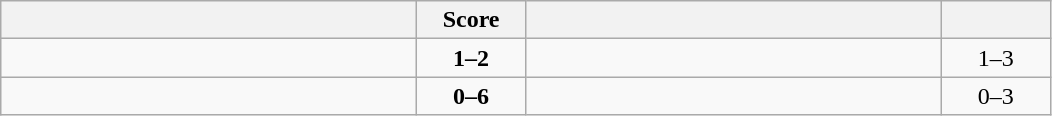<table class="wikitable" style="text-align: center; ">
<tr>
<th align="right" width="270"></th>
<th width="65">Score</th>
<th align="left" width="270"></th>
<th width="65"></th>
</tr>
<tr>
<td align="left"></td>
<td><strong>1–2</strong></td>
<td align="left"><strong></strong></td>
<td>1–3 <strong></strong></td>
</tr>
<tr>
<td align="left"></td>
<td><strong>0–6</strong></td>
<td align="left"><strong></strong></td>
<td>0–3 <strong></strong></td>
</tr>
</table>
